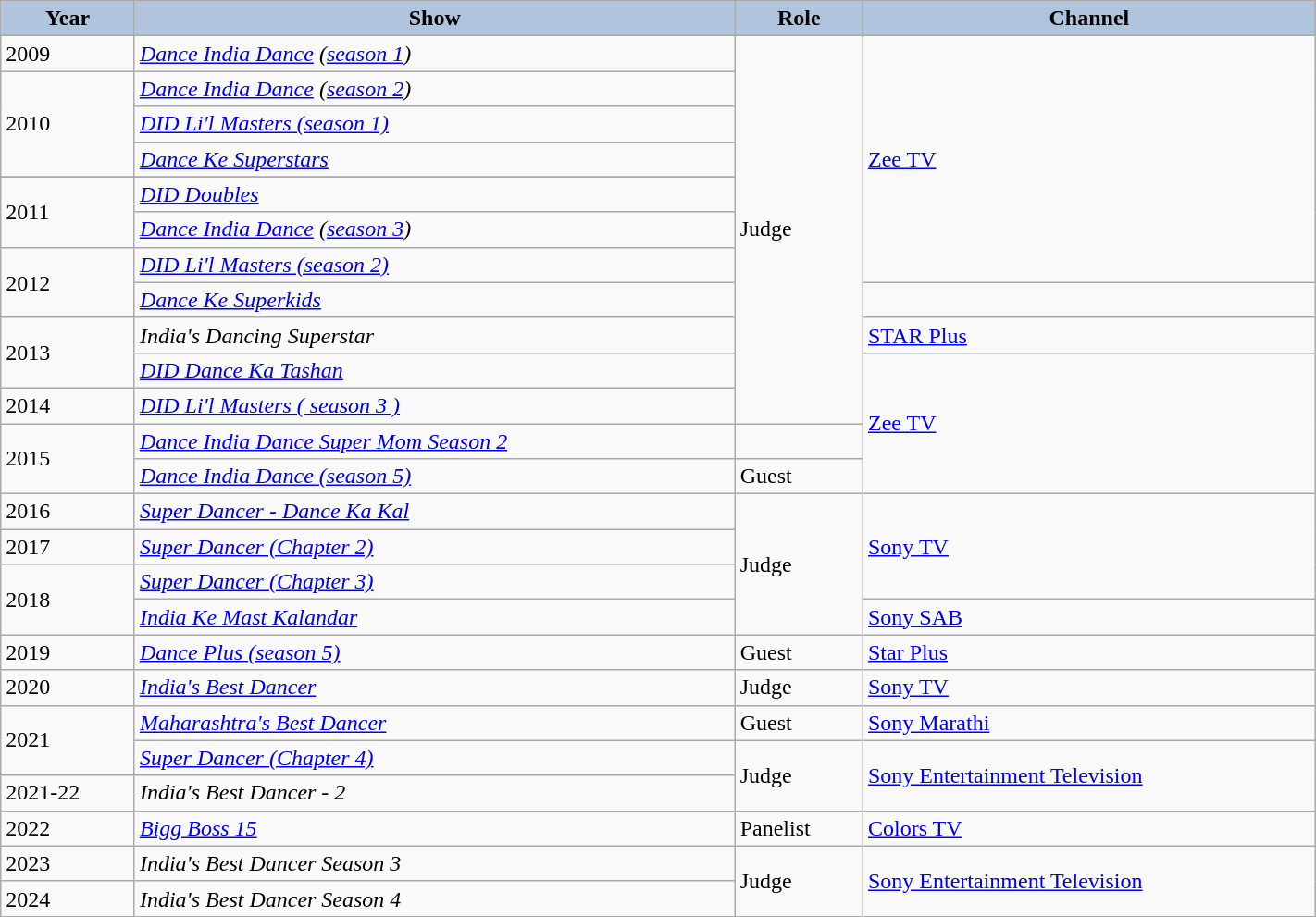<table class="wikitable sortable" style="font-size: 100%; width:75%; background: #f9f9f9">
<tr>
<th style="background:#B0C4DE;">Year</th>
<th style="background:#B0C4DE;">Show</th>
<th style="background:#B0C4DE;">Role</th>
<th style="background:#B0C4DE;">Channel</th>
</tr>
<tr>
<td>2009</td>
<td><em><a href='#'>Dance India Dance</a> (<a href='#'>season 1</a>)</em></td>
<td rowspan=12>Judge</td>
<td rowspan=8><a href='#'>Zee TV</a></td>
</tr>
<tr>
<td rowspan=3>2010</td>
<td><em><a href='#'>Dance India Dance</a> (<a href='#'>season 2</a>)</em></td>
</tr>
<tr>
<td><em><a href='#'>DID Li'l Masters (season 1)</a></em></td>
</tr>
<tr>
<td><em><a href='#'>Dance Ke Superstars</a></em></td>
</tr>
<tr>
</tr>
<tr>
<td rowspan=2>2011</td>
<td><em><a href='#'>DID Doubles</a></em></td>
</tr>
<tr>
<td><em><a href='#'>Dance India Dance</a> (<a href='#'>season 3</a>)</em></td>
</tr>
<tr>
<td rowspan=2>2012</td>
<td><em><a href='#'>DID Li'l Masters (season 2)</a></em></td>
</tr>
<tr>
<td><em><a href='#'>Dance Ke Superkids</a></em></td>
</tr>
<tr>
<td rowspan=2>2013</td>
<td><em>India's Dancing Superstar</em></td>
<td><a href='#'>STAR Plus</a></td>
</tr>
<tr>
<td><em><a href='#'>DID Dance Ka Tashan </a></em></td>
<td rowspan=4><a href='#'>Zee TV</a></td>
</tr>
<tr>
<td>2014</td>
<td><em><a href='#'>DID Li'l Masters ( season 3 )</a></em></td>
</tr>
<tr>
<td Rowspan=2>2015</td>
<td><em><a href='#'>Dance India Dance Super Mom Season 2</a></em></td>
</tr>
<tr>
<td><em><a href='#'>Dance India Dance (season 5)</a></em></td>
<td>Guest</td>
</tr>
<tr>
<td>2016</td>
<td><em><a href='#'>Super Dancer - Dance Ka Kal</a></em></td>
<td rowspan=4>Judge</td>
<td rowspan=3><a href='#'>Sony TV</a></td>
</tr>
<tr>
<td>2017</td>
<td><em> <a href='#'>Super Dancer (Chapter 2)</a></em></td>
</tr>
<tr>
<td rowspan=2>2018</td>
<td><em><a href='#'>Super Dancer (Chapter 3)</a></em></td>
</tr>
<tr>
<td><em><a href='#'>India Ke Mast Kalandar</a> </em></td>
<td><a href='#'>Sony SAB</a></td>
</tr>
<tr>
<td>2019</td>
<td><em><a href='#'>Dance Plus (season 5)</a> </em></td>
<td>Guest</td>
<td><a href='#'>Star Plus</a></td>
</tr>
<tr>
<td>2020</td>
<td><em><a href='#'>India's Best Dancer</a> </em></td>
<td>Judge</td>
<td><a href='#'>Sony TV</a></td>
</tr>
<tr>
<td rowspan=2>2021</td>
<td><em><a href='#'>Maharashtra's Best Dancer</a> </em></td>
<td>Guest</td>
<td><a href='#'>Sony Marathi</a></td>
</tr>
<tr>
<td><em><a href='#'>Super Dancer (Chapter 4)</a></em></td>
<td rowspan=2>Judge</td>
<td rowspan=2><a href='#'>Sony Entertainment Television</a></td>
</tr>
<tr>
<td>2021-22</td>
<td><em> India's Best Dancer - 2 </em></td>
</tr>
<tr>
</tr>
<tr>
<td>2022</td>
<td><em><a href='#'>Bigg Boss 15</a> </em></td>
<td>Panelist</td>
<td><a href='#'>Colors TV</a></td>
</tr>
<tr>
<td>2023</td>
<td><em> India's Best Dancer Season 3 </em></td>
<td rowspan=2>Judge</td>
<td rowspan=2><a href='#'>Sony Entertainment Television</a></td>
</tr>
<tr>
<td>2024</td>
<td><em> India's Best Dancer Season 4 </em></td>
</tr>
<tr>
</tr>
<tr>
</tr>
</table>
